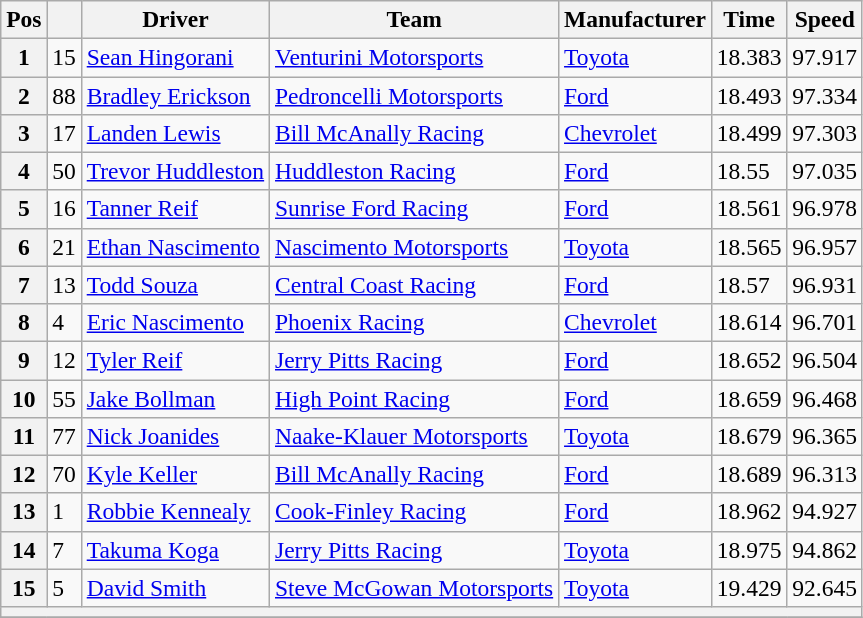<table class="wikitable" style="font-size:98%">
<tr>
<th>Pos</th>
<th></th>
<th>Driver</th>
<th>Team</th>
<th>Manufacturer</th>
<th>Time</th>
<th>Speed</th>
</tr>
<tr>
<th>1</th>
<td>15</td>
<td><a href='#'>Sean Hingorani</a></td>
<td><a href='#'>Venturini Motorsports</a></td>
<td><a href='#'>Toyota</a></td>
<td>18.383</td>
<td>97.917</td>
</tr>
<tr>
<th>2</th>
<td>88</td>
<td><a href='#'>Bradley Erickson</a></td>
<td><a href='#'>Pedroncelli Motorsports</a></td>
<td><a href='#'>Ford</a></td>
<td>18.493</td>
<td>97.334</td>
</tr>
<tr>
<th>3</th>
<td>17</td>
<td><a href='#'>Landen Lewis</a></td>
<td><a href='#'>Bill McAnally Racing</a></td>
<td><a href='#'>Chevrolet</a></td>
<td>18.499</td>
<td>97.303</td>
</tr>
<tr>
<th>4</th>
<td>50</td>
<td><a href='#'>Trevor Huddleston</a></td>
<td><a href='#'>Huddleston Racing</a></td>
<td><a href='#'>Ford</a></td>
<td>18.55</td>
<td>97.035</td>
</tr>
<tr>
<th>5</th>
<td>16</td>
<td><a href='#'>Tanner Reif</a></td>
<td><a href='#'>Sunrise Ford Racing</a></td>
<td><a href='#'>Ford</a></td>
<td>18.561</td>
<td>96.978</td>
</tr>
<tr>
<th>6</th>
<td>21</td>
<td><a href='#'>Ethan Nascimento</a></td>
<td><a href='#'>Nascimento Motorsports</a></td>
<td><a href='#'>Toyota</a></td>
<td>18.565</td>
<td>96.957</td>
</tr>
<tr>
<th>7</th>
<td>13</td>
<td><a href='#'>Todd Souza</a></td>
<td><a href='#'>Central Coast Racing</a></td>
<td><a href='#'>Ford</a></td>
<td>18.57</td>
<td>96.931</td>
</tr>
<tr>
<th>8</th>
<td>4</td>
<td><a href='#'>Eric Nascimento</a></td>
<td><a href='#'>Phoenix Racing</a></td>
<td><a href='#'>Chevrolet</a></td>
<td>18.614</td>
<td>96.701</td>
</tr>
<tr>
<th>9</th>
<td>12</td>
<td><a href='#'>Tyler Reif</a></td>
<td><a href='#'>Jerry Pitts Racing</a></td>
<td><a href='#'>Ford</a></td>
<td>18.652</td>
<td>96.504</td>
</tr>
<tr>
<th>10</th>
<td>55</td>
<td><a href='#'>Jake Bollman</a></td>
<td><a href='#'>High Point Racing</a></td>
<td><a href='#'>Ford</a></td>
<td>18.659</td>
<td>96.468</td>
</tr>
<tr>
<th>11</th>
<td>77</td>
<td><a href='#'>Nick Joanides</a></td>
<td><a href='#'>Naake-Klauer Motorsports</a></td>
<td><a href='#'>Toyota</a></td>
<td>18.679</td>
<td>96.365</td>
</tr>
<tr>
<th>12</th>
<td>70</td>
<td><a href='#'>Kyle Keller</a></td>
<td><a href='#'>Bill McAnally Racing</a></td>
<td><a href='#'>Ford</a></td>
<td>18.689</td>
<td>96.313</td>
</tr>
<tr>
<th>13</th>
<td>1</td>
<td><a href='#'>Robbie Kennealy</a></td>
<td><a href='#'>Cook-Finley Racing</a></td>
<td><a href='#'>Ford</a></td>
<td>18.962</td>
<td>94.927</td>
</tr>
<tr>
<th>14</th>
<td>7</td>
<td><a href='#'>Takuma Koga</a></td>
<td><a href='#'>Jerry Pitts Racing</a></td>
<td><a href='#'>Toyota</a></td>
<td>18.975</td>
<td>94.862</td>
</tr>
<tr>
<th>15</th>
<td>5</td>
<td><a href='#'>David Smith</a></td>
<td><a href='#'>Steve McGowan Motorsports</a></td>
<td><a href='#'>Toyota</a></td>
<td>19.429</td>
<td>92.645</td>
</tr>
<tr>
<th colspan="7"></th>
</tr>
<tr>
</tr>
</table>
